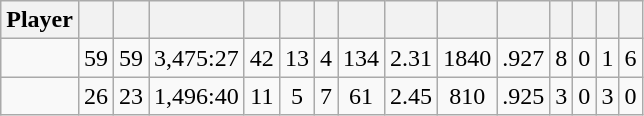<table class="wikitable sortable" style="text-align:center;">
<tr>
<th>Player</th>
<th></th>
<th></th>
<th></th>
<th></th>
<th></th>
<th></th>
<th></th>
<th></th>
<th></th>
<th></th>
<th></th>
<th></th>
<th></th>
<th></th>
</tr>
<tr>
<td style=white-space:nowrap></td>
<td>59</td>
<td>59</td>
<td>3,475:27</td>
<td>42</td>
<td>13</td>
<td>4</td>
<td>134</td>
<td>2.31</td>
<td>1840</td>
<td>.927</td>
<td>8</td>
<td>0</td>
<td>1</td>
<td>6</td>
</tr>
<tr>
<td style=white-space:nowrap></td>
<td>26</td>
<td>23</td>
<td>1,496:40</td>
<td>11</td>
<td>5</td>
<td>7</td>
<td>61</td>
<td>2.45</td>
<td>810</td>
<td>.925</td>
<td>3</td>
<td>0</td>
<td>3</td>
<td>0</td>
</tr>
</table>
